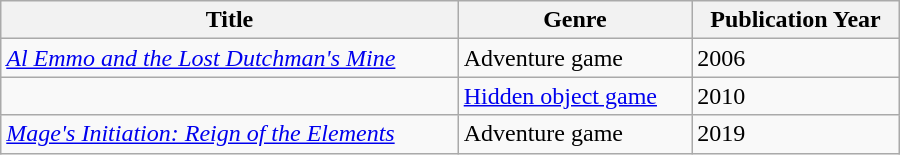<table class="wikitable" style="width: 600px">
<tr>
<th>Title</th>
<th>Genre</th>
<th>Publication Year</th>
</tr>
<tr>
<td><em><a href='#'>Al Emmo and the Lost Dutchman's Mine</a></em></td>
<td>Adventure game</td>
<td>2006</td>
</tr>
<tr>
<td><em></em></td>
<td><a href='#'>Hidden object game</a></td>
<td>2010</td>
</tr>
<tr>
<td><em><a href='#'>Mage's Initiation: Reign of the Elements</a></em></td>
<td>Adventure game</td>
<td>2019</td>
</tr>
</table>
